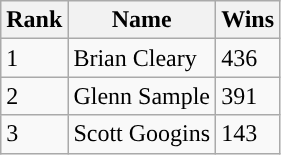<table class="wikitable">
<tr>
<th>Rank</th>
<th>Name</th>
<th>Wins</th>
</tr>
<tr>
<td>1</td>
<td>Brian Cleary</td>
<td>436</td>
</tr>
<tr>
<td>2</td>
<td>Glenn Sample</td>
<td>391</td>
</tr>
<tr>
<td>3</td>
<td>Scott Googins</td>
<td>143</td>
</tr>
</table>
